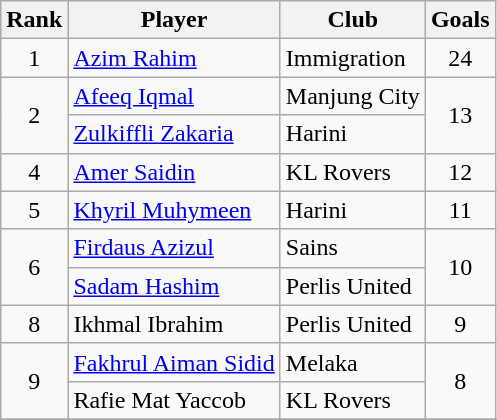<table class="wikitable" style="text-align:center">
<tr>
<th>Rank</th>
<th>Player</th>
<th>Club</th>
<th>Goals</th>
</tr>
<tr>
<td rowspan=1>1</td>
<td align="left"> <a href='#'>Azim Rahim</a></td>
<td align="left">Immigration</td>
<td rowspan=1>24</td>
</tr>
<tr>
<td rowspan=2>2</td>
<td align="left"> <a href='#'>Afeeq Iqmal</a></td>
<td align="left">Manjung City</td>
<td rowspan=2>13</td>
</tr>
<tr>
<td align="left"> <a href='#'>Zulkiffli Zakaria</a></td>
<td align="left">Harini</td>
</tr>
<tr>
<td rowspan=1>4</td>
<td align="left"> <a href='#'>Amer Saidin</a></td>
<td align="left">KL Rovers</td>
<td rowspan=1>12</td>
</tr>
<tr>
<td rowspan=1>5</td>
<td align="left"> <a href='#'>Khyril Muhymeen</a></td>
<td align="left">Harini</td>
<td rowspan=1>11</td>
</tr>
<tr>
<td rowspan=2>6</td>
<td align="left"> <a href='#'>Firdaus Azizul</a></td>
<td align="left">Sains</td>
<td rowspan=2>10</td>
</tr>
<tr>
<td align="left"> <a href='#'>Sadam Hashim</a></td>
<td align="left">Perlis United</td>
</tr>
<tr>
<td rowspan=1>8</td>
<td align="left"> Ikhmal Ibrahim</td>
<td align="left">Perlis United</td>
<td rowspan=1>9</td>
</tr>
<tr>
<td rowspan=2>9</td>
<td align="left"> <a href='#'>Fakhrul Aiman Sidid</a></td>
<td align="left">Melaka</td>
<td rowspan=2>8</td>
</tr>
<tr>
<td align="left"> Rafie Mat Yaccob</td>
<td align="left">KL Rovers</td>
</tr>
<tr>
</tr>
</table>
